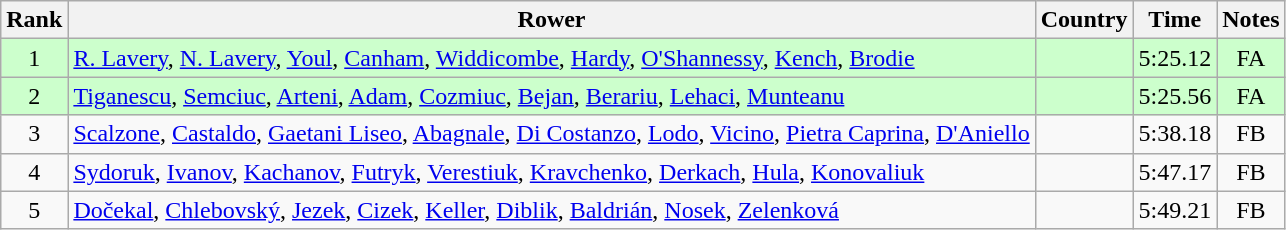<table class="wikitable" style="text-align:center">
<tr>
<th>Rank</th>
<th>Rower</th>
<th>Country</th>
<th>Time</th>
<th>Notes</th>
</tr>
<tr bgcolor=ccffcc>
<td>1</td>
<td align="left"><a href='#'>R. Lavery</a>, <a href='#'>N. Lavery</a>, <a href='#'>Youl</a>, <a href='#'>Canham</a>, <a href='#'>Widdicombe</a>, <a href='#'>Hardy</a>, <a href='#'>O'Shannessy</a>, <a href='#'>Kench</a>, <a href='#'>Brodie</a></td>
<td align="left"></td>
<td>5:25.12</td>
<td>FA</td>
</tr>
<tr bgcolor=ccffcc>
<td>2</td>
<td align="left"><a href='#'>Tiganescu</a>, <a href='#'>Semciuc</a>, <a href='#'>Arteni</a>, <a href='#'>Adam</a>, <a href='#'>Cozmiuc</a>, <a href='#'>Bejan</a>, <a href='#'>Berariu</a>, <a href='#'>Lehaci</a>, <a href='#'>Munteanu</a></td>
<td align="left"></td>
<td>5:25.56</td>
<td>FA</td>
</tr>
<tr>
<td>3</td>
<td align="left"><a href='#'>Scalzone</a>, <a href='#'>Castaldo</a>, <a href='#'>Gaetani Liseo</a>, <a href='#'>Abagnale</a>, <a href='#'>Di Costanzo</a>, <a href='#'>Lodo</a>, <a href='#'>Vicino</a>, <a href='#'>Pietra Caprina</a>, <a href='#'>D'Aniello</a></td>
<td align="left"></td>
<td>5:38.18</td>
<td>FB</td>
</tr>
<tr>
<td>4</td>
<td align="left"><a href='#'>Sydoruk</a>, <a href='#'>Ivanov</a>, <a href='#'>Kachanov</a>, <a href='#'>Futryk</a>, <a href='#'>Verestiuk</a>, <a href='#'>Kravchenko</a>, <a href='#'>Derkach</a>, <a href='#'>Hula</a>, <a href='#'>Konovaliuk</a></td>
<td align="left"></td>
<td>5:47.17</td>
<td>FB</td>
</tr>
<tr>
<td>5</td>
<td align="left"><a href='#'>Dočekal</a>, <a href='#'>Chlebovský</a>, <a href='#'>Jezek</a>, <a href='#'>Cizek</a>, <a href='#'>Keller</a>, <a href='#'>Diblik</a>, <a href='#'>Baldrián</a>, <a href='#'>Nosek</a>, <a href='#'>Zelenková</a></td>
<td align="left"></td>
<td>5:49.21</td>
<td>FB</td>
</tr>
</table>
